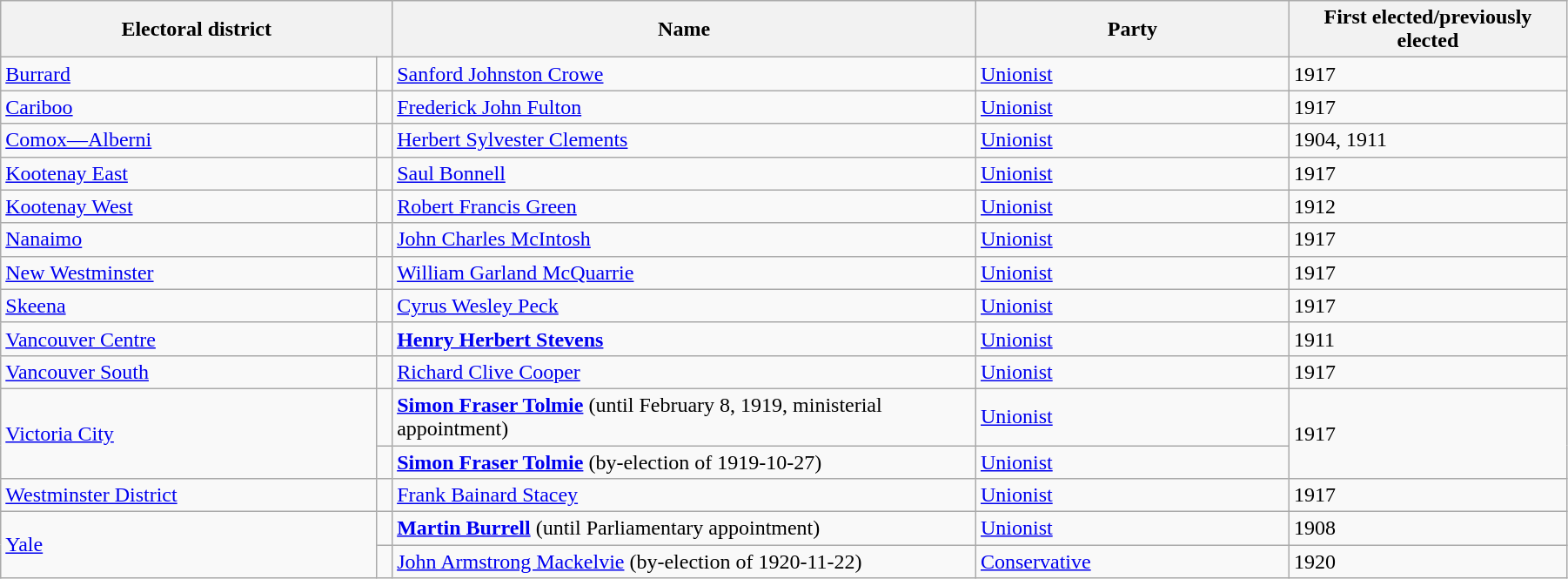<table class="wikitable" width=95%>
<tr>
<th colspan=2 width=25%>Electoral district</th>
<th>Name</th>
<th width=20%>Party</th>
<th>First elected/previously elected</th>
</tr>
<tr>
<td width=24%><a href='#'>Burrard</a></td>
<td></td>
<td><a href='#'>Sanford Johnston Crowe</a></td>
<td><a href='#'>Unionist</a></td>
<td>1917</td>
</tr>
<tr>
<td><a href='#'>Cariboo</a></td>
<td></td>
<td><a href='#'>Frederick John Fulton</a></td>
<td><a href='#'>Unionist</a></td>
<td>1917</td>
</tr>
<tr>
<td><a href='#'>Comox—Alberni</a></td>
<td></td>
<td><a href='#'>Herbert Sylvester Clements</a></td>
<td><a href='#'>Unionist</a></td>
<td>1904, 1911</td>
</tr>
<tr>
<td><a href='#'>Kootenay East</a></td>
<td></td>
<td><a href='#'>Saul Bonnell</a></td>
<td><a href='#'>Unionist</a></td>
<td>1917</td>
</tr>
<tr>
<td><a href='#'>Kootenay West</a></td>
<td></td>
<td><a href='#'>Robert Francis Green</a></td>
<td><a href='#'>Unionist</a></td>
<td>1912</td>
</tr>
<tr>
<td><a href='#'>Nanaimo</a></td>
<td></td>
<td><a href='#'>John Charles McIntosh</a></td>
<td><a href='#'>Unionist</a></td>
<td>1917</td>
</tr>
<tr>
<td><a href='#'>New Westminster</a></td>
<td></td>
<td><a href='#'>William Garland McQuarrie</a></td>
<td><a href='#'>Unionist</a></td>
<td>1917</td>
</tr>
<tr>
<td><a href='#'>Skeena</a></td>
<td></td>
<td><a href='#'>Cyrus Wesley Peck</a></td>
<td><a href='#'>Unionist</a></td>
<td>1917</td>
</tr>
<tr>
<td><a href='#'>Vancouver Centre</a></td>
<td></td>
<td><strong><a href='#'>Henry Herbert Stevens</a></strong></td>
<td><a href='#'>Unionist</a></td>
<td>1911</td>
</tr>
<tr>
<td><a href='#'>Vancouver South</a></td>
<td></td>
<td><a href='#'>Richard Clive Cooper</a></td>
<td><a href='#'>Unionist</a></td>
<td>1917</td>
</tr>
<tr>
<td rowspan=2><a href='#'>Victoria City</a></td>
<td></td>
<td><strong><a href='#'>Simon Fraser Tolmie</a></strong> (until February 8, 1919, ministerial appointment)</td>
<td><a href='#'>Unionist</a></td>
<td rowspan=2>1917</td>
</tr>
<tr>
<td></td>
<td><strong><a href='#'>Simon Fraser Tolmie</a></strong> (by-election of 1919-10-27)</td>
<td><a href='#'>Unionist</a></td>
</tr>
<tr>
<td><a href='#'>Westminster District</a></td>
<td></td>
<td><a href='#'>Frank Bainard Stacey</a></td>
<td><a href='#'>Unionist</a></td>
<td>1917</td>
</tr>
<tr>
<td rowspan=2><a href='#'>Yale</a></td>
<td></td>
<td><strong><a href='#'>Martin Burrell</a></strong> (until Parliamentary appointment)</td>
<td><a href='#'>Unionist</a></td>
<td>1908</td>
</tr>
<tr>
<td></td>
<td><a href='#'>John Armstrong Mackelvie</a> (by-election of 1920-11-22)</td>
<td><a href='#'>Conservative</a></td>
<td>1920</td>
</tr>
</table>
